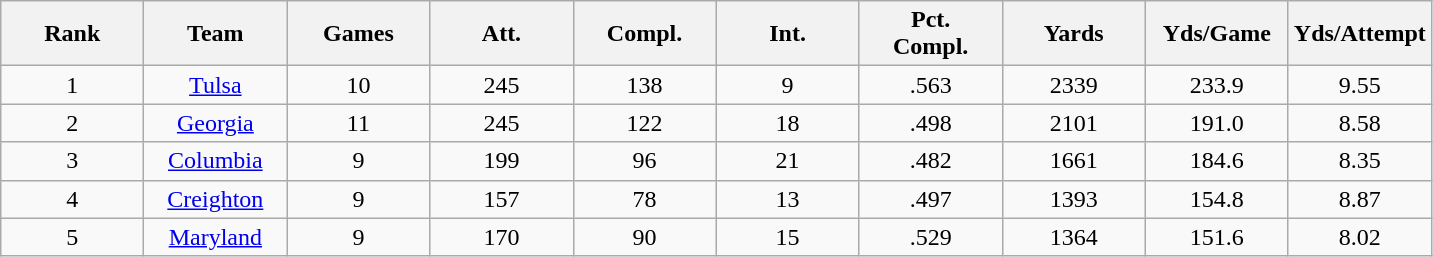<table class="wikitable sortable">
<tr>
<th bgcolor="#DDDDFF" width="10%">Rank</th>
<th bgcolor="#DDDDFF" width="10%">Team</th>
<th bgcolor="#DDDDFF" width="10%">Games</th>
<th bgcolor="#DDDDFF" width="10%">Att.</th>
<th bgcolor="#DDDDFF" width="10%">Compl.</th>
<th bgcolor="#DDDDFF" width="10%">Int.</th>
<th bgcolor="#DDDDFF" width="10%">Pct.<br>Compl.</th>
<th bgcolor="#DDDDFF" width="10%">Yards</th>
<th bgcolor="#DDDDFF" width="10%">Yds/Game</th>
<th bgcolor="#DDDDFF" width="10%">Yds/Attempt</th>
</tr>
<tr align="center">
<td>1</td>
<td><a href='#'>Tulsa</a></td>
<td>10</td>
<td>245</td>
<td>138</td>
<td>9</td>
<td>.563</td>
<td>2339</td>
<td>233.9</td>
<td>9.55</td>
</tr>
<tr align="center">
<td>2</td>
<td><a href='#'>Georgia</a></td>
<td>11</td>
<td>245</td>
<td>122</td>
<td>18</td>
<td>.498</td>
<td>2101</td>
<td>191.0</td>
<td>8.58</td>
</tr>
<tr align="center">
<td>3</td>
<td><a href='#'>Columbia</a></td>
<td>9</td>
<td>199</td>
<td>96</td>
<td>21</td>
<td>.482</td>
<td>1661</td>
<td>184.6</td>
<td>8.35</td>
</tr>
<tr align="center">
<td>4</td>
<td><a href='#'>Creighton</a></td>
<td>9</td>
<td>157</td>
<td>78</td>
<td>13</td>
<td>.497</td>
<td>1393</td>
<td>154.8</td>
<td>8.87</td>
</tr>
<tr align="center">
<td>5</td>
<td><a href='#'>Maryland</a></td>
<td>9</td>
<td>170</td>
<td>90</td>
<td>15</td>
<td>.529</td>
<td>1364</td>
<td>151.6</td>
<td>8.02</td>
</tr>
</table>
